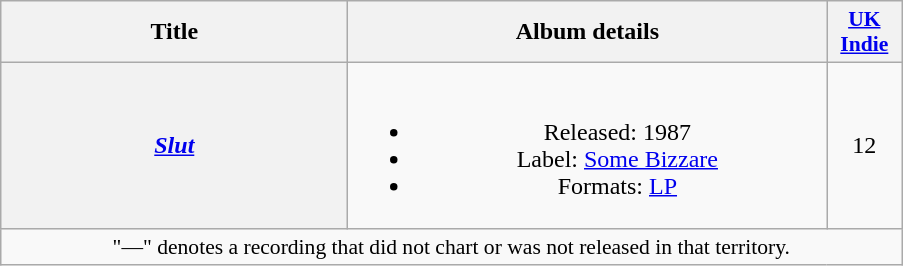<table class="wikitable plainrowheaders" style="text-align:center;">
<tr>
<th scope="col" rowspan="1" style="width:14em;">Title</th>
<th scope="col" rowspan="1" style="width:19.5em;">Album details</th>
<th scope="col" rowspan="1" style="width:3em;font-size:90%;"><a href='#'>UK Indie</a><br></th>
</tr>
<tr>
<th scope="row"><em><a href='#'>Slut</a></em></th>
<td><br><ul><li>Released: 1987</li><li>Label: <a href='#'>Some Bizzare</a></li><li>Formats: <a href='#'>LP</a></li></ul></td>
<td>12</td>
</tr>
<tr>
<td colspan="6" style="font-size:90%">"—" denotes a recording that did not chart or was not released in that territory.</td>
</tr>
</table>
